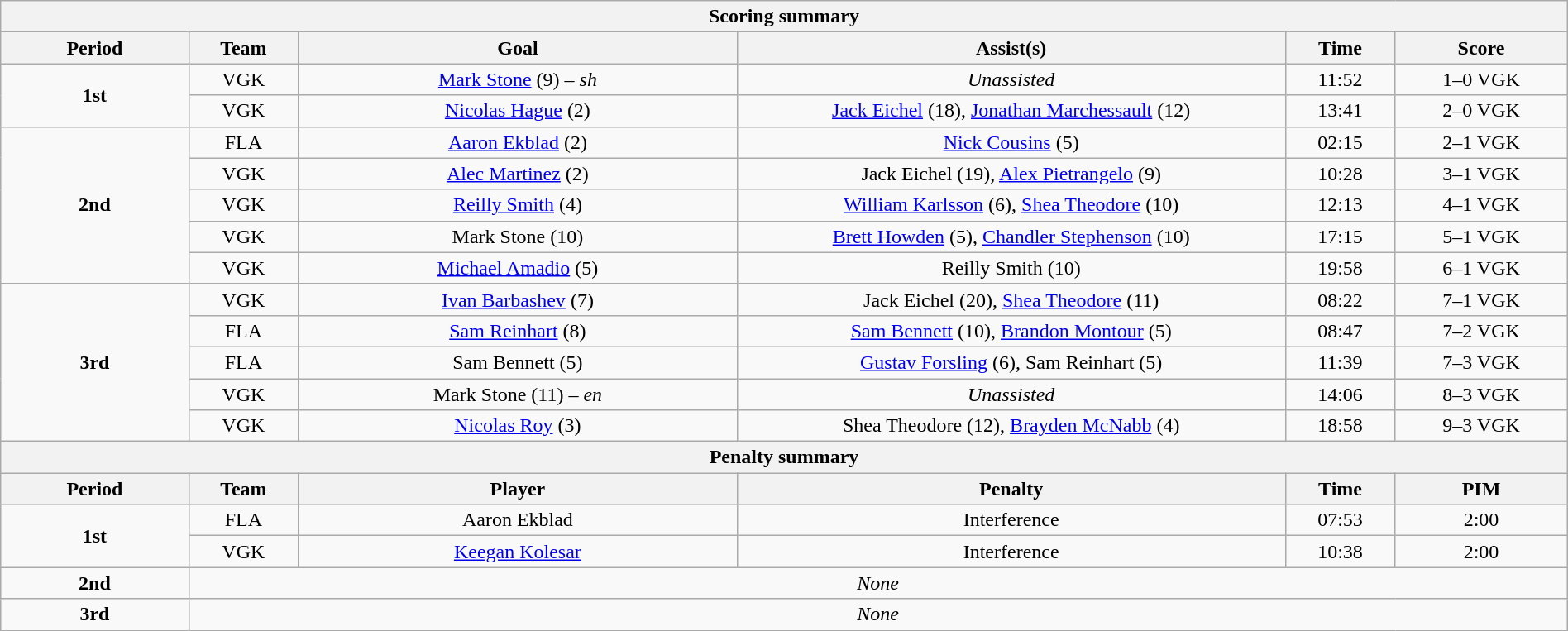<table style="width:100%;" class="wikitable">
<tr>
<th colspan="6">Scoring summary</th>
</tr>
<tr>
<th style="width:12%;">Period</th>
<th style="width:7%;">Team</th>
<th style="width:28%;">Goal</th>
<th style="width:35%;">Assist(s)</th>
<th style="width:7%;">Time</th>
<th style="width:11%;">Score</th>
</tr>
<tr style="text-align:center;">
<td rowspan="2"><strong>1st</strong></td>
<td>VGK</td>
<td><a href='#'>Mark Stone</a> (9) – <em>sh</em></td>
<td><em>Unassisted</em></td>
<td>11:52</td>
<td>1–0 VGK</td>
</tr>
<tr style="text-align:center;">
<td>VGK</td>
<td><a href='#'>Nicolas Hague</a> (2)</td>
<td><a href='#'>Jack Eichel</a> (18), <a href='#'>Jonathan Marchessault</a> (12)</td>
<td>13:41</td>
<td>2–0 VGK</td>
</tr>
<tr style="text-align:center;">
<td rowspan="5"><strong>2nd</strong></td>
<td>FLA</td>
<td><a href='#'>Aaron Ekblad</a> (2)</td>
<td><a href='#'>Nick Cousins</a> (5)</td>
<td>02:15</td>
<td>2–1 VGK</td>
</tr>
<tr style="text-align:center;">
<td>VGK</td>
<td><a href='#'>Alec Martinez</a> (2)</td>
<td>Jack Eichel (19), <a href='#'>Alex Pietrangelo</a> (9)</td>
<td>10:28</td>
<td>3–1 VGK</td>
</tr>
<tr style="text-align:center;">
<td>VGK</td>
<td><a href='#'>Reilly Smith</a> (4)</td>
<td><a href='#'>William Karlsson</a> (6), <a href='#'>Shea Theodore</a> (10)</td>
<td>12:13</td>
<td>4–1 VGK</td>
</tr>
<tr style="text-align:center;">
<td>VGK</td>
<td>Mark Stone (10)</td>
<td><a href='#'>Brett Howden</a> (5), <a href='#'>Chandler Stephenson</a> (10)</td>
<td>17:15</td>
<td>5–1 VGK</td>
</tr>
<tr style="text-align:center;">
<td>VGK</td>
<td><a href='#'>Michael Amadio</a> (5)</td>
<td>Reilly Smith (10)</td>
<td>19:58</td>
<td>6–1 VGK</td>
</tr>
<tr style="text-align:center;">
<td rowspan="5"><strong>3rd</strong></td>
<td>VGK</td>
<td><a href='#'>Ivan Barbashev</a> (7)</td>
<td>Jack Eichel (20), <a href='#'>Shea Theodore</a> (11)</td>
<td>08:22</td>
<td>7–1 VGK</td>
</tr>
<tr style="text-align:center;">
<td>FLA</td>
<td><a href='#'>Sam Reinhart</a> (8)</td>
<td><a href='#'>Sam Bennett</a> (10), <a href='#'>Brandon Montour</a> (5)</td>
<td>08:47</td>
<td>7–2 VGK</td>
</tr>
<tr style="text-align:center;">
<td>FLA</td>
<td>Sam Bennett (5)</td>
<td><a href='#'>Gustav Forsling</a> (6), Sam Reinhart (5)</td>
<td>11:39</td>
<td>7–3 VGK</td>
</tr>
<tr style="text-align:center;">
<td>VGK</td>
<td>Mark Stone (11) – <em>en</em></td>
<td><em>Unassisted</em></td>
<td>14:06</td>
<td>8–3 VGK</td>
</tr>
<tr style="text-align:center;">
<td>VGK</td>
<td><a href='#'>Nicolas Roy</a> (3)</td>
<td>Shea Theodore (12), <a href='#'>Brayden McNabb</a> (4)</td>
<td>18:58</td>
<td>9–3 VGK</td>
</tr>
<tr>
<th colspan="6">Penalty summary</th>
</tr>
<tr>
<th style="width:12%;">Period</th>
<th style="width:7%;">Team</th>
<th style="width:28%;">Player</th>
<th style="width:35%;">Penalty</th>
<th style="width:7%;">Time</th>
<th style="width:11%;">PIM</th>
</tr>
<tr style="text-align:center;">
<td rowspan="2"><strong>1st</strong></td>
<td>FLA</td>
<td>Aaron Ekblad</td>
<td>Interference</td>
<td>07:53</td>
<td>2:00</td>
</tr>
<tr style="text-align:center;">
<td>VGK</td>
<td><a href='#'>Keegan Kolesar</a></td>
<td>Interference</td>
<td>10:38</td>
<td>2:00</td>
</tr>
<tr style="text-align:center;">
<td rowspan="1"><strong>2nd</strong></td>
<td colspan="5"><em>None</em></td>
</tr>
<tr style="text-align:center;">
<td rowspan="1"><strong>3rd</strong></td>
<td colspan="5"><em>None</em></td>
</tr>
</table>
